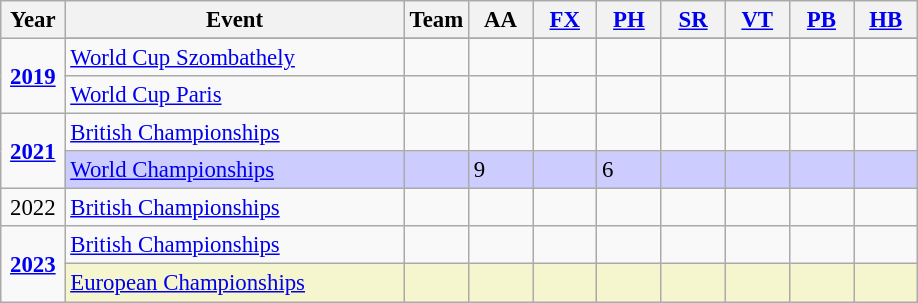<table class="wikitable sortable" style="text-align:center; font-size:95%;">
<tr>
<th width=7% class=unsortable>Year</th>
<th width=37% class=unsortable>Event</th>
<th width=7% class=unsortable>Team</th>
<th width=7% class=unsortable>AA</th>
<th width=7% class=unsortable><a href='#'>FX</a></th>
<th width=7% class=unsortable><a href='#'>PH</a></th>
<th width=7% class=unsortable><a href='#'>SR</a></th>
<th width=7% class=unsortable><a href='#'>VT</a></th>
<th width=7% class=unsortable><a href='#'>PB</a></th>
<th width=7% class=unsortable><a href='#'>HB</a></th>
</tr>
<tr>
<td rowspan="3" align=center><strong><a href='#'>2019</a></strong></td>
</tr>
<tr>
<td align=left><a href='#'>World Cup Szombathely</a></td>
<td></td>
<td></td>
<td></td>
<td></td>
<td></td>
<td></td>
<td></td>
<td></td>
</tr>
<tr>
<td align=left><a href='#'>World Cup Paris</a></td>
<td></td>
<td></td>
<td></td>
<td></td>
<td></td>
<td></td>
<td></td>
<td></td>
</tr>
<tr>
<td rowspan="2"><strong><a href='#'>2021</a></strong></td>
<td align=left><a href='#'>British Championships</a></td>
<td></td>
<td></td>
<td></td>
<td></td>
<td></td>
<td></td>
<td></td>
<td></td>
</tr>
<tr bgcolor="#CCCCFF" align="left" | 2021 >
<td><a href='#'>World Championships</a></td>
<td></td>
<td>9</td>
<td></td>
<td>6</td>
<td></td>
<td></td>
<td></td>
<td></td>
</tr>
<tr>
<td>2022</td>
<td align=left><a href='#'>British Championships</a></td>
<td></td>
<td></td>
<td></td>
<td></td>
<td></td>
<td></td>
<td></td>
<td></td>
</tr>
<tr>
<td rowspan="2"><strong><a href='#'>2023</a></strong></td>
<td align=left><a href='#'>British Championships</a></td>
<td></td>
<td></td>
<td></td>
<td></td>
<td></td>
<td></td>
<td></td>
<td></td>
</tr>
<tr bgcolor=#F5F6CE>
<td align=left><a href='#'>European Championships</a></td>
<td></td>
<td></td>
<td></td>
<td></td>
<td></td>
<td></td>
<td></td>
<td></td>
</tr>
</table>
